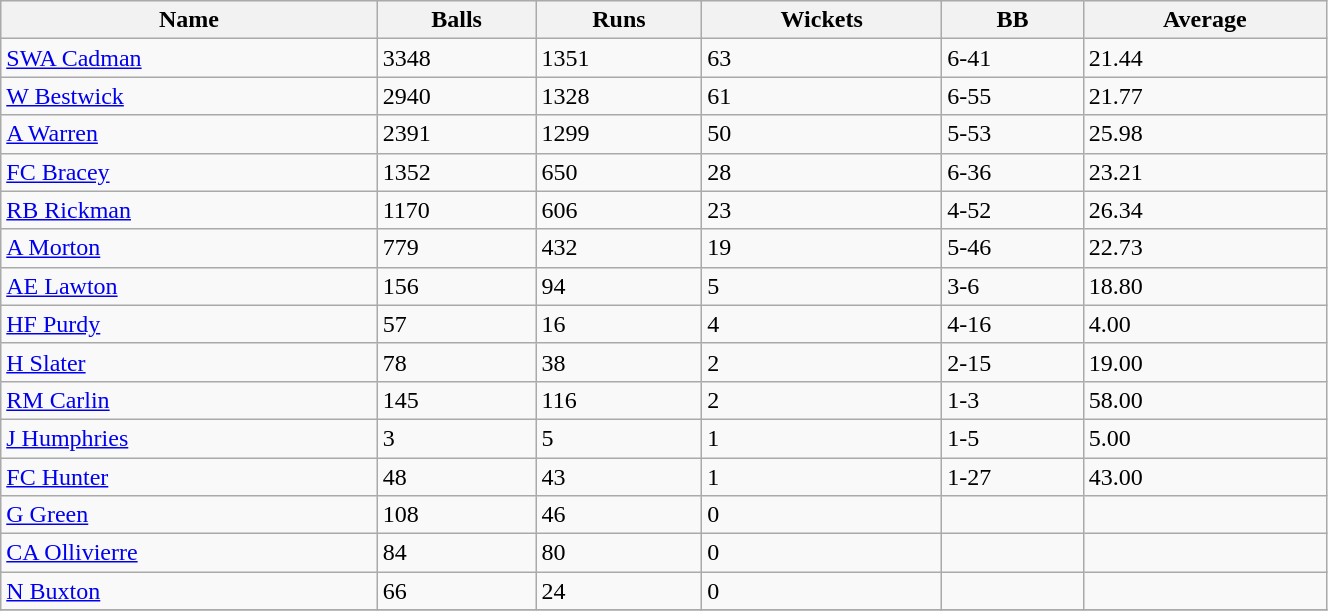<table class="wikitable sortable" width="70%">
<tr bgcolor="#efefef">
<th>Name</th>
<th>Balls</th>
<th>Runs</th>
<th>Wickets</th>
<th>BB</th>
<th>Average</th>
</tr>
<tr>
<td><a href='#'>SWA Cadman</a></td>
<td>3348</td>
<td>1351</td>
<td>63</td>
<td>6-41</td>
<td>21.44</td>
</tr>
<tr>
<td><a href='#'>W Bestwick</a></td>
<td>2940</td>
<td>1328</td>
<td>61</td>
<td>6-55</td>
<td>21.77</td>
</tr>
<tr>
<td><a href='#'>A Warren</a></td>
<td>2391</td>
<td>1299</td>
<td>50</td>
<td>5-53</td>
<td>25.98</td>
</tr>
<tr>
<td><a href='#'>FC Bracey</a></td>
<td>1352</td>
<td>650</td>
<td>28</td>
<td>6-36</td>
<td>23.21</td>
</tr>
<tr>
<td><a href='#'>RB Rickman</a></td>
<td>1170</td>
<td>606</td>
<td>23</td>
<td>4-52</td>
<td>26.34</td>
</tr>
<tr>
<td><a href='#'>A Morton</a></td>
<td>779</td>
<td>432</td>
<td>19</td>
<td>5-46</td>
<td>22.73</td>
</tr>
<tr>
<td><a href='#'>AE Lawton</a></td>
<td>156</td>
<td>94</td>
<td>5</td>
<td>3-6</td>
<td>18.80</td>
</tr>
<tr>
<td><a href='#'>HF Purdy</a></td>
<td>57</td>
<td>16</td>
<td>4</td>
<td>4-16</td>
<td>4.00</td>
</tr>
<tr>
<td><a href='#'>H Slater</a></td>
<td>78</td>
<td>38</td>
<td>2</td>
<td>2-15</td>
<td>19.00</td>
</tr>
<tr>
<td><a href='#'>RM Carlin</a></td>
<td>145</td>
<td>116</td>
<td>2</td>
<td>1-3</td>
<td>58.00</td>
</tr>
<tr>
<td><a href='#'>J Humphries</a></td>
<td>3</td>
<td>5</td>
<td>1</td>
<td>1-5</td>
<td>5.00</td>
</tr>
<tr>
<td><a href='#'>FC Hunter</a></td>
<td>48</td>
<td>43</td>
<td>1</td>
<td>1-27</td>
<td>43.00</td>
</tr>
<tr>
<td><a href='#'>G Green</a></td>
<td>108</td>
<td>46</td>
<td>0</td>
<td></td>
<td></td>
</tr>
<tr>
<td><a href='#'>CA Ollivierre</a></td>
<td>84</td>
<td>80</td>
<td>0</td>
<td></td>
<td></td>
</tr>
<tr>
<td><a href='#'>N Buxton</a></td>
<td>66</td>
<td>24</td>
<td>0</td>
<td></td>
<td></td>
</tr>
<tr>
</tr>
</table>
